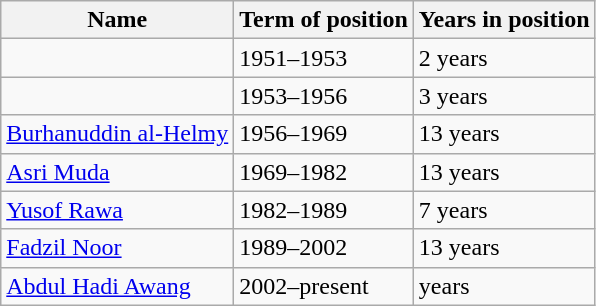<table class=wikitable>
<tr>
<th>Name</th>
<th>Term of position</th>
<th>Years in position</th>
</tr>
<tr>
<td></td>
<td>1951–1953</td>
<td>2 years</td>
</tr>
<tr>
<td></td>
<td>1953–1956</td>
<td>3 years</td>
</tr>
<tr>
<td><a href='#'>Burhanuddin al-Helmy</a></td>
<td>1956–1969</td>
<td>13 years</td>
</tr>
<tr>
<td><a href='#'>Asri Muda</a></td>
<td>1969–1982</td>
<td>13 years</td>
</tr>
<tr>
<td><a href='#'>Yusof Rawa</a></td>
<td>1982–1989</td>
<td>7 years</td>
</tr>
<tr>
<td><a href='#'>Fadzil Noor</a></td>
<td>1989–2002</td>
<td>13 years</td>
</tr>
<tr>
<td><a href='#'>Abdul Hadi Awang</a></td>
<td>2002–present</td>
<td> years</td>
</tr>
</table>
